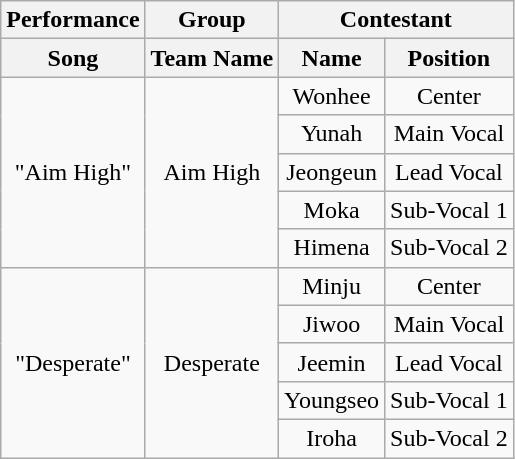<table class="wikitable collapsible" style="text-align:center">
<tr>
<th>Performance</th>
<th>Group</th>
<th colspan="2">Contestant</th>
</tr>
<tr>
<th>Song</th>
<th>Team Name</th>
<th>Name</th>
<th>Position</th>
</tr>
<tr>
<td rowspan="5">"Aim High"</td>
<td rowspan="5">Aim High</td>
<td>Wonhee</td>
<td>Center</td>
</tr>
<tr>
<td>Yunah</td>
<td>Main Vocal</td>
</tr>
<tr>
<td>Jeongeun</td>
<td>Lead Vocal</td>
</tr>
<tr>
<td>Moka</td>
<td>Sub-Vocal 1</td>
</tr>
<tr>
<td>Himena</td>
<td>Sub-Vocal 2</td>
</tr>
<tr>
<td rowspan="5">"Desperate"</td>
<td rowspan="5">Desperate</td>
<td>Minju</td>
<td>Center</td>
</tr>
<tr>
<td>Jiwoo</td>
<td>Main Vocal</td>
</tr>
<tr>
<td>Jeemin</td>
<td>Lead Vocal</td>
</tr>
<tr>
<td>Youngseo</td>
<td>Sub-Vocal 1</td>
</tr>
<tr>
<td>Iroha</td>
<td>Sub-Vocal 2</td>
</tr>
</table>
